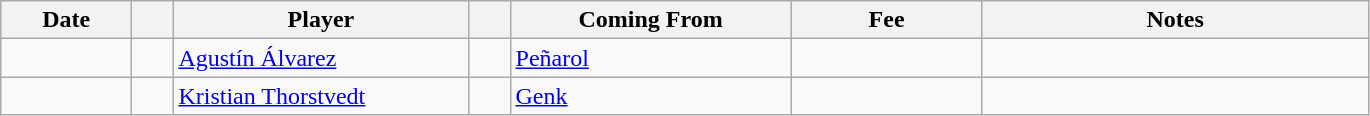<table class="wikitable sortable">
<tr>
<th style="width:80px;">Date</th>
<th style="width:20px;"></th>
<th style="width:190px;">Player</th>
<th style="width:20px;"></th>
<th style="width:180px;">Coming From</th>
<th style="width:120px;" class="unsortable">Fee</th>
<th style="width:250px;" class="unsortable">Notes</th>
</tr>
<tr>
<td></td>
<td align="center"></td>
<td> <a href='#'>Agustín Álvarez</a></td>
<td align="center"></td>
<td> <a href='#'>Peñarol</a></td>
<td align="center"></td>
<td align="center"></td>
</tr>
<tr>
<td></td>
<td align="center"></td>
<td> <a href='#'>Kristian Thorstvedt</a></td>
<td align="center"></td>
<td> <a href='#'>Genk</a></td>
<td align="center"></td>
<td align="center"></td>
</tr>
</table>
